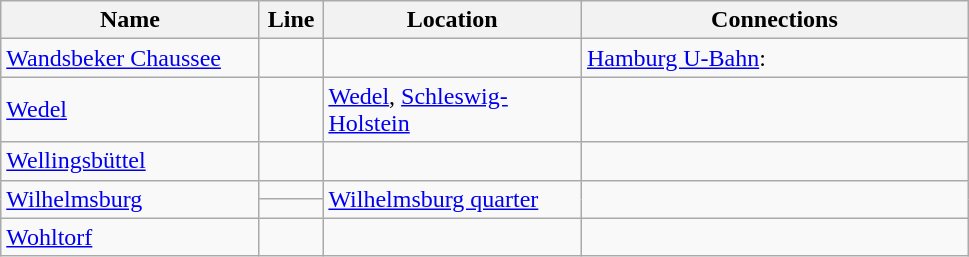<table class="wikitable">
<tr>
<th width="165px">Name</th>
<th width="35px">Line</th>
<th width="165px">Location</th>
<th width="250px">Connections</th>
</tr>
<tr>
<td><a href='#'>Wandsbeker Chaussee</a></td>
<td></td>
<td></td>
<td><a href='#'>Hamburg U-Bahn</a>: <br></td>
</tr>
<tr>
<td><a href='#'>Wedel</a></td>
<td></td>
<td><a href='#'>Wedel</a>, <a href='#'>Schleswig-Holstein</a></td>
<td></td>
</tr>
<tr>
<td><a href='#'>Wellingsbüttel</a></td>
<td></td>
<td></td>
<td></td>
</tr>
<tr>
<td rowspan="2"><a href='#'>Wilhelmsburg</a></td>
<td></td>
<td rowspan="2"><a href='#'>Wilhelmsburg quarter</a></td>
<td rowspan="2"></td>
</tr>
<tr>
<td></td>
</tr>
<tr>
<td><a href='#'>Wohltorf</a></td>
<td></td>
<td></td>
<td></td>
</tr>
</table>
